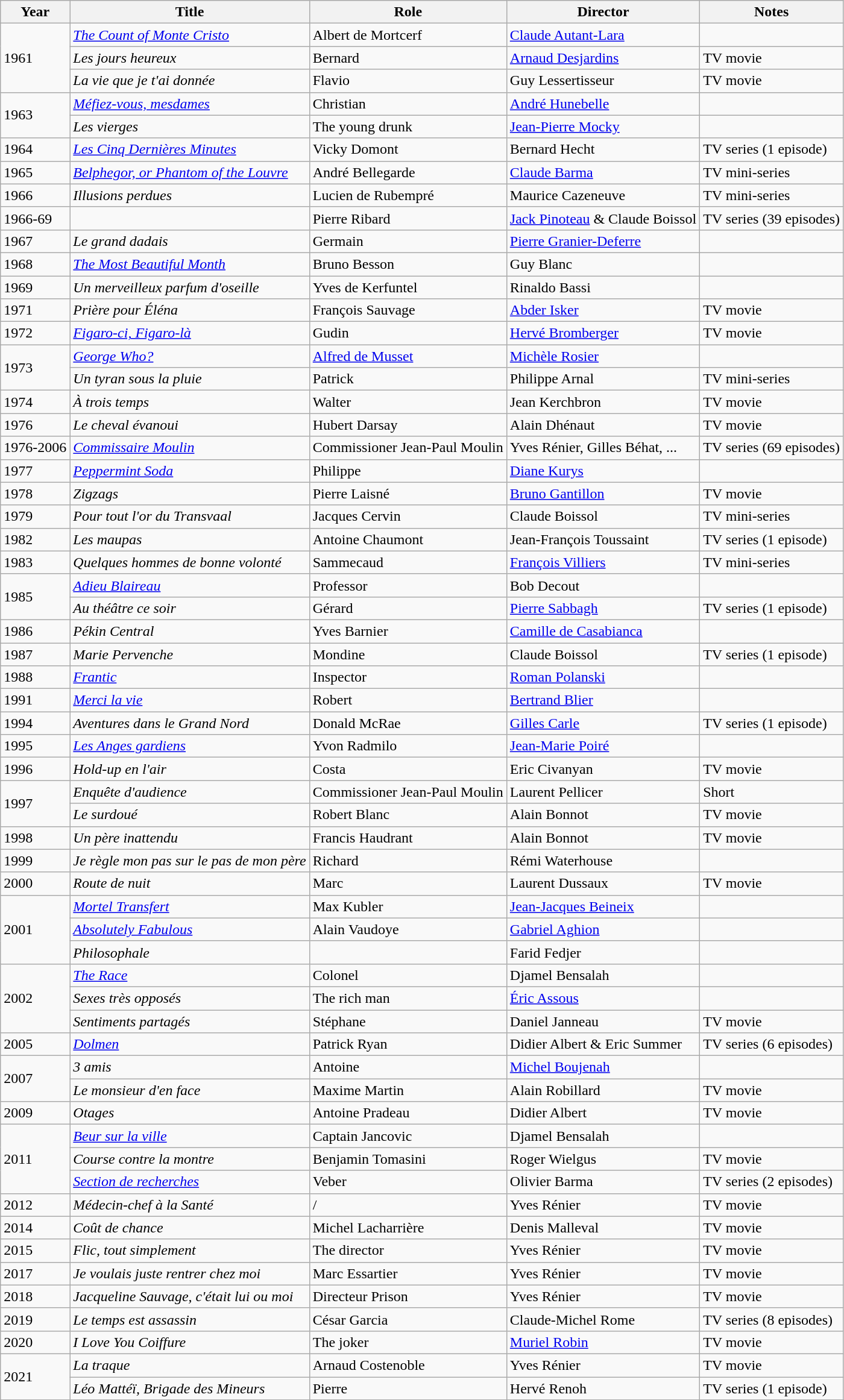<table class="wikitable sortable">
<tr>
<th>Year</th>
<th>Title</th>
<th>Role</th>
<th>Director</th>
<th class="unsortable">Notes</th>
</tr>
<tr>
<td rowspan=3>1961</td>
<td><em><a href='#'>The Count of Monte Cristo</a></em></td>
<td>Albert de Mortcerf</td>
<td><a href='#'>Claude Autant-Lara</a></td>
<td></td>
</tr>
<tr>
<td><em>Les jours heureux</em></td>
<td>Bernard</td>
<td><a href='#'>Arnaud Desjardins</a></td>
<td>TV movie</td>
</tr>
<tr>
<td><em>La vie que je t'ai donnée</em></td>
<td>Flavio</td>
<td>Guy Lessertisseur</td>
<td>TV movie</td>
</tr>
<tr>
<td rowspan=2>1963</td>
<td><em><a href='#'>Méfiez-vous, mesdames</a></em></td>
<td>Christian</td>
<td><a href='#'>André Hunebelle</a></td>
<td></td>
</tr>
<tr>
<td><em>Les vierges</em></td>
<td>The young drunk</td>
<td><a href='#'>Jean-Pierre Mocky</a></td>
<td></td>
</tr>
<tr>
<td>1964</td>
<td><em><a href='#'>Les Cinq Dernières Minutes</a></em></td>
<td>Vicky Domont</td>
<td>Bernard Hecht</td>
<td>TV series (1 episode)</td>
</tr>
<tr>
<td>1965</td>
<td><em><a href='#'>Belphegor, or Phantom of the Louvre</a></em></td>
<td>André Bellegarde</td>
<td><a href='#'>Claude Barma</a></td>
<td>TV mini-series</td>
</tr>
<tr>
<td>1966</td>
<td><em>Illusions perdues</em></td>
<td>Lucien de Rubempré</td>
<td>Maurice Cazeneuve</td>
<td>TV mini-series</td>
</tr>
<tr>
<td>1966-69</td>
<td><em></em></td>
<td>Pierre Ribard</td>
<td><a href='#'>Jack Pinoteau</a> & Claude Boissol</td>
<td>TV series (39 episodes)</td>
</tr>
<tr>
<td>1967</td>
<td><em>Le grand dadais</em></td>
<td>Germain</td>
<td><a href='#'>Pierre Granier-Deferre</a></td>
<td></td>
</tr>
<tr>
<td>1968</td>
<td><em><a href='#'>The Most Beautiful Month</a></em></td>
<td>Bruno Besson</td>
<td>Guy Blanc</td>
<td></td>
</tr>
<tr>
<td>1969</td>
<td><em>Un merveilleux parfum d'oseille</em></td>
<td>Yves de Kerfuntel</td>
<td>Rinaldo Bassi</td>
<td></td>
</tr>
<tr>
<td>1971</td>
<td><em>Prière pour Éléna</em></td>
<td>François Sauvage</td>
<td><a href='#'>Abder Isker</a></td>
<td>TV movie</td>
</tr>
<tr>
<td>1972</td>
<td><em><a href='#'>Figaro-ci, Figaro-là</a></em></td>
<td>Gudin</td>
<td><a href='#'>Hervé Bromberger</a></td>
<td>TV movie</td>
</tr>
<tr>
<td rowspan=2>1973</td>
<td><em><a href='#'>George Who?</a></em></td>
<td><a href='#'>Alfred de Musset</a></td>
<td><a href='#'>Michèle Rosier</a></td>
<td></td>
</tr>
<tr>
<td><em>Un tyran sous la pluie</em></td>
<td>Patrick</td>
<td>Philippe Arnal</td>
<td>TV mini-series</td>
</tr>
<tr>
<td>1974</td>
<td><em>À trois temps</em></td>
<td>Walter</td>
<td>Jean Kerchbron</td>
<td>TV movie</td>
</tr>
<tr>
<td>1976</td>
<td><em>Le cheval évanoui</em></td>
<td>Hubert Darsay</td>
<td>Alain Dhénaut</td>
<td>TV movie</td>
</tr>
<tr>
<td>1976-2006</td>
<td><em><a href='#'>Commissaire Moulin</a></em></td>
<td>Commissioner Jean-Paul Moulin</td>
<td>Yves Rénier, Gilles Béhat, ...</td>
<td>TV series (69 episodes)</td>
</tr>
<tr>
<td>1977</td>
<td><em><a href='#'>Peppermint Soda</a></em></td>
<td>Philippe</td>
<td><a href='#'>Diane Kurys</a></td>
<td></td>
</tr>
<tr>
<td>1978</td>
<td><em>Zigzags</em></td>
<td>Pierre Laisné</td>
<td><a href='#'>Bruno Gantillon</a></td>
<td>TV movie</td>
</tr>
<tr>
<td>1979</td>
<td><em>Pour tout l'or du Transvaal</em></td>
<td>Jacques Cervin</td>
<td>Claude Boissol</td>
<td>TV mini-series</td>
</tr>
<tr>
<td>1982</td>
<td><em>Les maupas</em></td>
<td>Antoine Chaumont</td>
<td>Jean-François Toussaint</td>
<td>TV series (1 episode)</td>
</tr>
<tr>
<td>1983</td>
<td><em>Quelques hommes de bonne volonté</em></td>
<td>Sammecaud</td>
<td><a href='#'>François Villiers</a></td>
<td>TV mini-series</td>
</tr>
<tr>
<td rowspan=2>1985</td>
<td><em><a href='#'>Adieu Blaireau</a></em></td>
<td>Professor</td>
<td>Bob Decout</td>
<td></td>
</tr>
<tr>
<td><em>Au théâtre ce soir</em></td>
<td>Gérard</td>
<td><a href='#'>Pierre Sabbagh</a></td>
<td>TV series (1 episode)</td>
</tr>
<tr>
<td>1986</td>
<td><em>Pékin Central</em></td>
<td>Yves Barnier</td>
<td><a href='#'>Camille de Casabianca</a></td>
<td></td>
</tr>
<tr>
<td>1987</td>
<td><em>Marie Pervenche</em></td>
<td>Mondine</td>
<td>Claude Boissol</td>
<td>TV series (1 episode)</td>
</tr>
<tr>
<td>1988</td>
<td><em><a href='#'>Frantic</a></em></td>
<td>Inspector</td>
<td><a href='#'>Roman Polanski</a></td>
<td></td>
</tr>
<tr>
<td>1991</td>
<td><em><a href='#'>Merci la vie</a></em></td>
<td>Robert</td>
<td><a href='#'>Bertrand Blier</a></td>
<td></td>
</tr>
<tr>
<td>1994</td>
<td><em>Aventures dans le Grand Nord</em></td>
<td>Donald McRae</td>
<td><a href='#'>Gilles Carle</a></td>
<td>TV series (1 episode)</td>
</tr>
<tr>
<td>1995</td>
<td><em><a href='#'>Les Anges gardiens</a></em></td>
<td>Yvon Radmilo</td>
<td><a href='#'>Jean-Marie Poiré</a></td>
<td></td>
</tr>
<tr>
<td>1996</td>
<td><em>Hold-up en l'air</em></td>
<td>Costa</td>
<td>Eric Civanyan</td>
<td>TV movie</td>
</tr>
<tr>
<td rowspan=2>1997</td>
<td><em>Enquête d'audience</em></td>
<td>Commissioner Jean-Paul Moulin</td>
<td>Laurent Pellicer</td>
<td>Short</td>
</tr>
<tr>
<td><em>Le surdoué</em></td>
<td>Robert Blanc</td>
<td>Alain Bonnot</td>
<td>TV movie</td>
</tr>
<tr>
<td>1998</td>
<td><em>Un père inattendu</em></td>
<td>Francis Haudrant</td>
<td>Alain Bonnot</td>
<td>TV movie</td>
</tr>
<tr>
<td>1999</td>
<td><em>Je règle mon pas sur le pas de mon père</em></td>
<td>Richard</td>
<td>Rémi Waterhouse</td>
<td></td>
</tr>
<tr>
<td>2000</td>
<td><em>Route de nuit</em></td>
<td>Marc</td>
<td>Laurent Dussaux</td>
<td>TV movie</td>
</tr>
<tr>
<td rowspan=3>2001</td>
<td><em><a href='#'>Mortel Transfert</a></em></td>
<td>Max Kubler</td>
<td><a href='#'>Jean-Jacques Beineix</a></td>
<td></td>
</tr>
<tr>
<td><em><a href='#'>Absolutely Fabulous</a></em></td>
<td>Alain Vaudoye</td>
<td><a href='#'>Gabriel Aghion</a></td>
<td></td>
</tr>
<tr>
<td><em>Philosophale</em></td>
<td></td>
<td>Farid Fedjer</td>
<td></td>
</tr>
<tr>
<td rowspan=3>2002</td>
<td><em><a href='#'>The Race</a></em></td>
<td>Colonel</td>
<td>Djamel Bensalah</td>
<td></td>
</tr>
<tr>
<td><em>Sexes très opposés</em></td>
<td>The rich man</td>
<td><a href='#'>Éric Assous</a></td>
<td></td>
</tr>
<tr>
<td><em>Sentiments partagés</em></td>
<td>Stéphane</td>
<td>Daniel Janneau</td>
<td>TV movie</td>
</tr>
<tr>
<td>2005</td>
<td><em><a href='#'>Dolmen</a></em></td>
<td>Patrick Ryan</td>
<td>Didier Albert & Eric Summer</td>
<td>TV series (6 episodes)</td>
</tr>
<tr>
<td rowspan=2>2007</td>
<td><em>3 amis</em></td>
<td>Antoine</td>
<td><a href='#'>Michel Boujenah</a></td>
<td></td>
</tr>
<tr>
<td><em>Le monsieur d'en face</em></td>
<td>Maxime Martin</td>
<td>Alain Robillard</td>
<td>TV movie</td>
</tr>
<tr>
<td>2009</td>
<td><em>Otages</em></td>
<td>Antoine Pradeau</td>
<td>Didier Albert</td>
<td>TV movie</td>
</tr>
<tr>
<td rowspan=3>2011</td>
<td><em><a href='#'>Beur sur la ville</a></em></td>
<td>Captain Jancovic</td>
<td>Djamel Bensalah</td>
<td></td>
</tr>
<tr>
<td><em>Course contre la montre</em></td>
<td>Benjamin Tomasini</td>
<td>Roger Wielgus</td>
<td>TV movie</td>
</tr>
<tr>
<td><em><a href='#'>Section de recherches</a></em></td>
<td>Veber</td>
<td>Olivier Barma</td>
<td>TV series (2 episodes)</td>
</tr>
<tr>
<td>2012</td>
<td><em>Médecin-chef à la Santé</em></td>
<td>/</td>
<td>Yves Rénier</td>
<td>TV movie</td>
</tr>
<tr>
<td>2014</td>
<td><em>Coût de chance</em></td>
<td>Michel Lacharrière</td>
<td>Denis Malleval</td>
<td>TV movie</td>
</tr>
<tr>
<td>2015</td>
<td><em>Flic, tout simplement</em></td>
<td>The director</td>
<td>Yves Rénier</td>
<td>TV movie</td>
</tr>
<tr>
<td>2017</td>
<td><em>Je voulais juste rentrer chez moi</em></td>
<td>Marc Essartier</td>
<td>Yves Rénier</td>
<td>TV movie</td>
</tr>
<tr>
<td>2018</td>
<td><em>Jacqueline Sauvage, c'était lui ou moi</em></td>
<td>Directeur Prison</td>
<td>Yves Rénier</td>
<td>TV movie</td>
</tr>
<tr>
<td>2019</td>
<td><em>Le temps est assassin</em></td>
<td>César Garcia</td>
<td>Claude-Michel Rome</td>
<td>TV series (8 episodes)</td>
</tr>
<tr>
<td>2020</td>
<td><em>I Love You Coiffure</em></td>
<td>The joker</td>
<td><a href='#'>Muriel Robin</a></td>
<td>TV movie</td>
</tr>
<tr>
<td rowspan=2>2021</td>
<td><em>La traque</em></td>
<td>Arnaud Costenoble</td>
<td>Yves Rénier</td>
<td>TV movie</td>
</tr>
<tr>
<td><em>Léo Mattéï, Brigade des Mineurs</em></td>
<td>Pierre</td>
<td>Hervé Renoh</td>
<td>TV series (1 episode)</td>
</tr>
<tr>
</tr>
</table>
